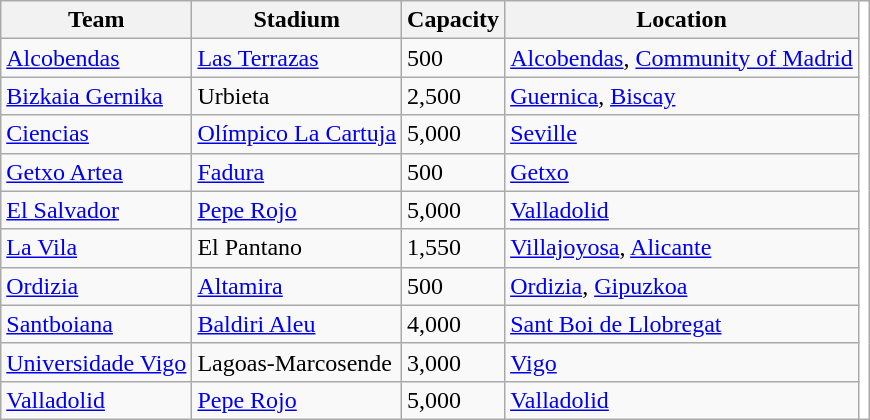<table class="wikitable sortable">
<tr>
<th>Team</th>
<th>Stadium</th>
<th>Capacity</th>
<th>Location</th>
<th style="background:white; border:none;"></th>
</tr>
<tr>
<td><a href='#'>Alcobendas</a></td>
<td><a href='#'>Las Terrazas</a></td>
<td>500</td>
<td><a href='#'>Alcobendas</a>, <a href='#'>Community of Madrid</a></td>
<td rowspan="12" style="background:white; border:none;"></td>
</tr>
<tr>
<td><a href='#'>Bizkaia Gernika</a></td>
<td>Urbieta</td>
<td>2,500</td>
<td><a href='#'>Guernica</a>, <a href='#'>Biscay</a></td>
</tr>
<tr>
<td><a href='#'>Ciencias</a></td>
<td><a href='#'>Olímpico La Cartuja</a></td>
<td>5,000</td>
<td><a href='#'>Seville</a></td>
</tr>
<tr>
<td><a href='#'>Getxo Artea</a></td>
<td><a href='#'>Fadura</a></td>
<td>500</td>
<td><a href='#'>Getxo</a></td>
</tr>
<tr>
<td><a href='#'>El Salvador</a></td>
<td><a href='#'>Pepe Rojo</a></td>
<td>5,000</td>
<td><a href='#'>Valladolid</a></td>
</tr>
<tr>
<td><a href='#'>La Vila</a></td>
<td>El Pantano</td>
<td>1,550</td>
<td><a href='#'>Villajoyosa</a>, <a href='#'>Alicante</a></td>
</tr>
<tr>
<td><a href='#'>Ordizia</a></td>
<td><a href='#'>Altamira</a></td>
<td>500</td>
<td><a href='#'>Ordizia</a>, <a href='#'>Gipuzkoa</a></td>
</tr>
<tr>
<td><a href='#'>Santboiana</a></td>
<td><a href='#'>Baldiri Aleu</a></td>
<td>4,000</td>
<td><a href='#'>Sant Boi de Llobregat</a></td>
</tr>
<tr>
<td><a href='#'>Universidade Vigo</a></td>
<td>Lagoas-Marcosende</td>
<td>3,000</td>
<td><a href='#'>Vigo</a></td>
</tr>
<tr>
<td><a href='#'>Valladolid</a></td>
<td><a href='#'>Pepe Rojo</a></td>
<td>5,000</td>
<td><a href='#'>Valladolid</a></td>
</tr>
</table>
